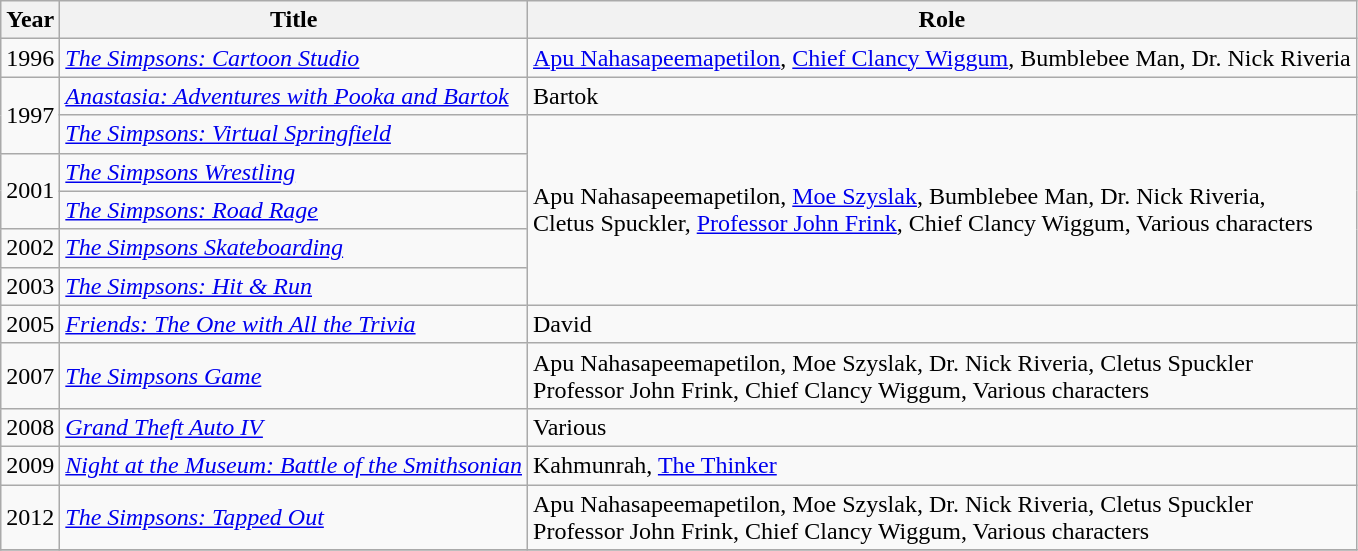<table class="wikitable sortable">
<tr>
<th>Year</th>
<th>Title</th>
<th>Role</th>
</tr>
<tr>
<td>1996</td>
<td><em><a href='#'>The Simpsons: Cartoon Studio</a></em></td>
<td><a href='#'>Apu Nahasapeemapetilon</a>, <a href='#'>Chief Clancy Wiggum</a>, Bumblebee Man, Dr. Nick Riveria</td>
</tr>
<tr>
<td rowspan="2">1997</td>
<td><em><a href='#'>Anastasia: Adventures with Pooka and Bartok</a></em></td>
<td>Bartok</td>
</tr>
<tr>
<td><em><a href='#'>The Simpsons: Virtual Springfield</a></em></td>
<td rowspan="5">Apu Nahasapeemapetilon, <a href='#'>Moe Szyslak</a>, Bumblebee Man, Dr. Nick Riveria, <br>Cletus Spuckler, <a href='#'>Professor John Frink</a>, Chief Clancy Wiggum, Various characters</td>
</tr>
<tr>
<td rowspan="2">2001</td>
<td><em><a href='#'>The Simpsons Wrestling</a></em></td>
</tr>
<tr>
<td><em><a href='#'>The Simpsons: Road Rage</a></em></td>
</tr>
<tr>
<td>2002</td>
<td><em><a href='#'>The Simpsons Skateboarding</a></em></td>
</tr>
<tr>
<td>2003</td>
<td><em><a href='#'>The Simpsons: Hit & Run</a></em></td>
</tr>
<tr>
<td>2005</td>
<td><em><a href='#'>Friends: The One with All the Trivia</a></em></td>
<td>David</td>
</tr>
<tr>
<td>2007</td>
<td><em><a href='#'>The Simpsons Game</a></em></td>
<td>Apu Nahasapeemapetilon, Moe Szyslak, Dr. Nick Riveria, Cletus Spuckler <br> Professor John Frink, Chief Clancy Wiggum, Various characters</td>
</tr>
<tr>
<td>2008</td>
<td><em><a href='#'>Grand Theft Auto IV</a></em></td>
<td>Various</td>
</tr>
<tr>
<td>2009</td>
<td><em><a href='#'>Night at the Museum: Battle of the Smithsonian</a></em></td>
<td>Kahmunrah, <a href='#'>The Thinker</a></td>
</tr>
<tr>
<td>2012</td>
<td><em><a href='#'>The Simpsons: Tapped Out</a></em></td>
<td>Apu Nahasapeemapetilon, Moe Szyslak, Dr. Nick Riveria, Cletus Spuckler <br> Professor John Frink, Chief Clancy Wiggum, Various characters</td>
</tr>
<tr>
</tr>
</table>
